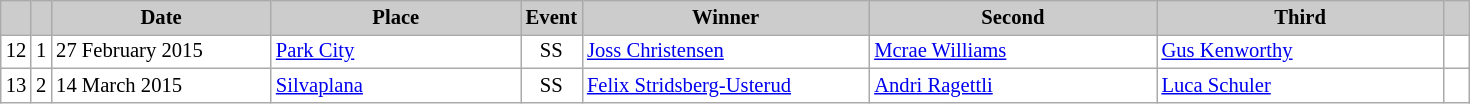<table class="wikitable plainrowheaders" style="background:#fff; font-size:86%; line-height:16px; border:grey solid 1px; border-collapse:collapse;">
<tr style="background:#ccc; text-align:center;">
<th scope="col" style="background:#ccc; width=20 px;"></th>
<th scope="col" style="background:#ccc; width=30 px;"></th>
<th scope="col" style="background:#ccc; width:140px;">Date</th>
<th scope="col" style="background:#ccc; width:160px;">Place</th>
<th scope="col" style="background:#ccc; width:15px;">Event</th>
<th scope="col" style="background:#ccc; width:185px;">Winner</th>
<th scope="col" style="background:#ccc; width:185px;">Second</th>
<th scope="col" style="background:#ccc; width:185px;">Third</th>
<th scope="col" style="background:#ccc; width:10px;"></th>
</tr>
<tr>
<td align=center>12</td>
<td align=center>1</td>
<td>27 February 2015</td>
<td> <a href='#'>Park City</a></td>
<td align=center>SS</td>
<td> <a href='#'>Joss Christensen</a></td>
<td> <a href='#'>Mcrae Williams</a></td>
<td> <a href='#'>Gus Kenworthy</a></td>
<td></td>
</tr>
<tr>
<td align=center>13</td>
<td align=center>2</td>
<td>14 March 2015</td>
<td> <a href='#'>Silvaplana</a></td>
<td align=center>SS</td>
<td> <a href='#'>Felix Stridsberg-Usterud</a></td>
<td> <a href='#'>Andri Ragettli</a></td>
<td> <a href='#'>Luca Schuler</a></td>
<td></td>
</tr>
</table>
